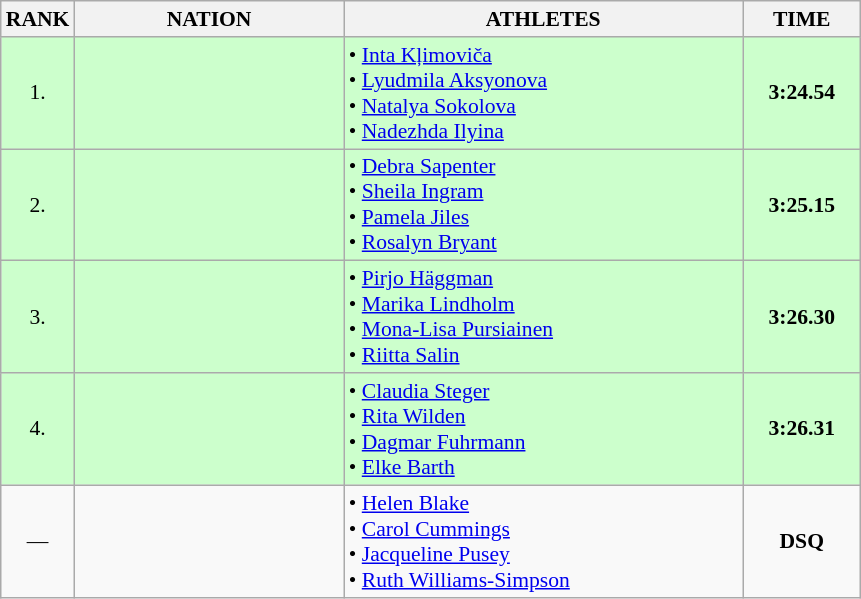<table class="wikitable" style="border-collapse: collapse; font-size: 90%;">
<tr>
<th>RANK</th>
<th style="width: 12em">NATION</th>
<th style="width: 18em">ATHLETES</th>
<th style="width: 5em">TIME</th>
</tr>
<tr style="background:#ccffcc;">
<td align="center">1.</td>
<td align="center"></td>
<td>• <a href='#'>Inta Kļimoviča</a><br>• <a href='#'>Lyudmila Aksyonova</a><br>• <a href='#'>Natalya Sokolova</a><br>• <a href='#'>Nadezhda Ilyina</a></td>
<td align="center"><strong>3:24.54</strong></td>
</tr>
<tr style="background:#ccffcc;">
<td align="center">2.</td>
<td align="center"></td>
<td>• <a href='#'>Debra Sapenter</a><br>• <a href='#'>Sheila Ingram</a><br>• <a href='#'>Pamela Jiles</a><br>• <a href='#'>Rosalyn Bryant</a></td>
<td align="center"><strong>3:25.15</strong></td>
</tr>
<tr style="background:#ccffcc;">
<td align="center">3.</td>
<td align="center"></td>
<td>• <a href='#'>Pirjo Häggman</a><br>• <a href='#'>Marika Lindholm</a><br>• <a href='#'>Mona-Lisa Pursiainen</a><br>• <a href='#'>Riitta Salin</a></td>
<td align="center"><strong>3:26.30</strong></td>
</tr>
<tr style="background:#ccffcc;">
<td align="center">4.</td>
<td align="center"></td>
<td>• <a href='#'>Claudia Steger</a><br>• <a href='#'>Rita Wilden</a><br>• <a href='#'>Dagmar Fuhrmann</a><br>• <a href='#'>Elke Barth</a></td>
<td align="center"><strong>3:26.31</strong></td>
</tr>
<tr>
<td align="center">—</td>
<td align="center"></td>
<td>• <a href='#'>Helen Blake</a><br>• <a href='#'>Carol Cummings</a><br>• <a href='#'>Jacqueline Pusey</a><br>• <a href='#'>Ruth Williams-Simpson</a></td>
<td align="center"><strong>DSQ</strong></td>
</tr>
</table>
